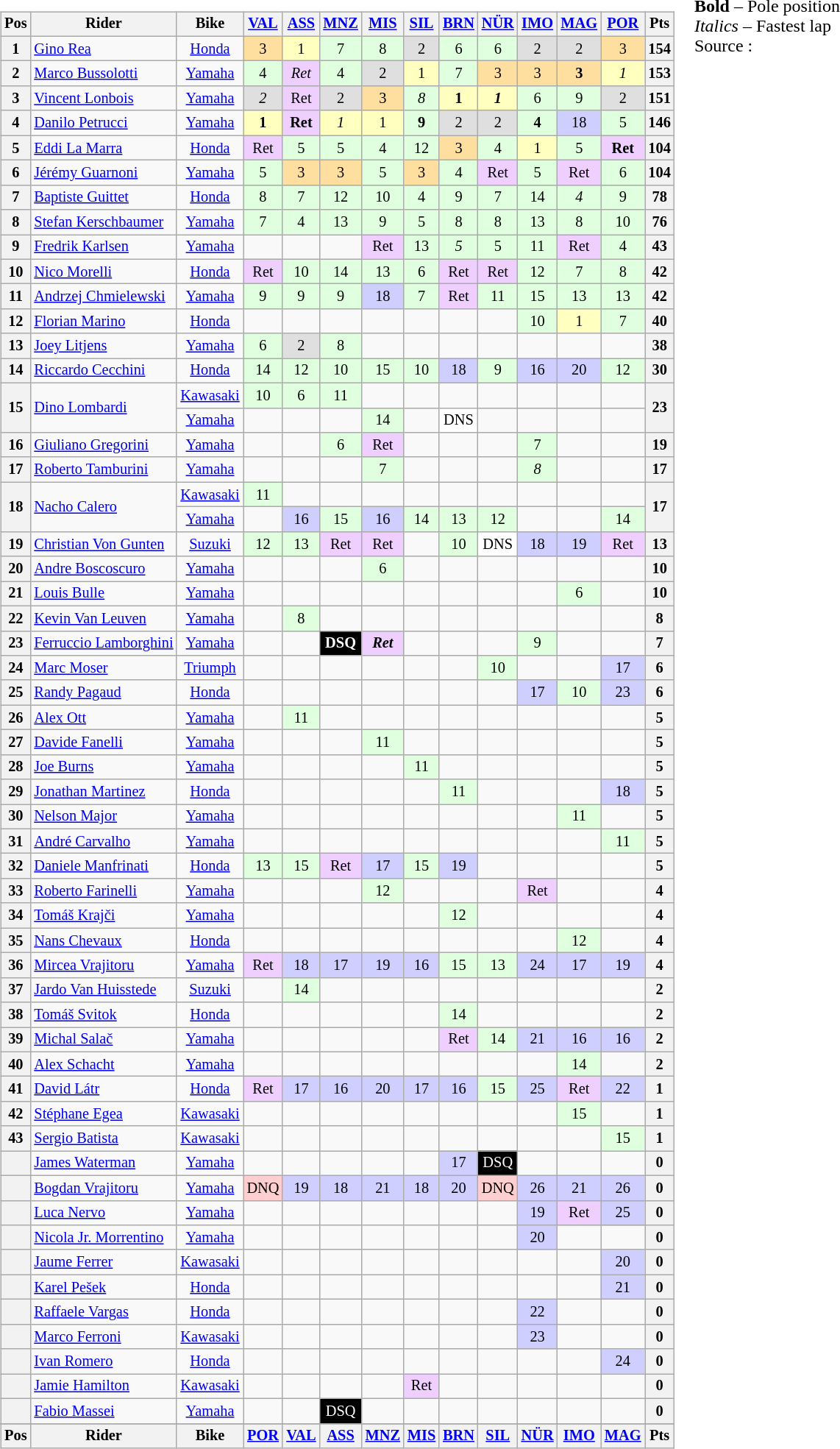<table>
<tr>
<td><br><table class="wikitable" style="font-size: 85%; text-align: center">
<tr valign=top>
<th valign=middle>Pos</th>
<th valign=middle>Rider</th>
<th valign=middle>Bike</th>
<th><a href='#'>VAL</a><br></th>
<th><a href='#'>ASS</a><br></th>
<th><a href='#'>MNZ</a><br></th>
<th><a href='#'>MIS</a><br></th>
<th><a href='#'>SIL</a><br></th>
<th><a href='#'>BRN</a><br></th>
<th><a href='#'>NÜR</a><br></th>
<th><a href='#'>IMO</a><br></th>
<th><a href='#'>MAG</a><br></th>
<th><a href='#'>POR</a><br></th>
<th valign=middle>Pts</th>
</tr>
<tr>
<th>1</th>
<td align="left"> <a href='#'>Gino Rea</a></td>
<td><a href='#'>Honda</a></td>
<td style="background:#ffdf9f;">3</td>
<td style="background:#ffffbf;">1</td>
<td style="background:#dfffdf;">7</td>
<td style="background:#dfffdf;">8</td>
<td style="background:#dfdfdf;">2</td>
<td style="background:#dfffdf;">6</td>
<td style="background:#dfffdf;">6</td>
<td style="background:#dfdfdf;">2</td>
<td style="background:#dfdfdf;">2</td>
<td style="background:#ffdf9f;">3</td>
<th>154</th>
</tr>
<tr>
<th>2</th>
<td align="left"> <a href='#'>Marco Bussolotti</a></td>
<td><a href='#'>Yamaha</a></td>
<td style="background:#dfffdf;">4</td>
<td style="background:#efcfff;"><em>Ret</em></td>
<td style="background:#dfffdf;">4</td>
<td style="background:#dfdfdf;">2</td>
<td style="background:#ffffbf;">1</td>
<td style="background:#dfffdf;">7</td>
<td style="background:#ffdf9f;">3</td>
<td style="background:#ffdf9f;">3</td>
<td style="background:#ffdf9f;"><strong>3</strong></td>
<td style="background:#ffffbf;"><em>1</em></td>
<th>153</th>
</tr>
<tr>
<th>3</th>
<td align="left"> <a href='#'>Vincent Lonbois</a></td>
<td><a href='#'>Yamaha</a></td>
<td style="background:#dfdfdf;"><em>2</em></td>
<td style="background:#efcfff;">Ret</td>
<td style="background:#dfdfdf;">2</td>
<td style="background:#ffdf9f;">3</td>
<td style="background:#dfffdf;"><em>8</em></td>
<td style="background:#ffffbf;"><strong>1</strong></td>
<td style="background:#ffffbf;"><strong><em>1</em></strong></td>
<td style="background:#dfffdf;">6</td>
<td style="background:#dfffdf;">9</td>
<td style="background:#dfdfdf;">2</td>
<th>151</th>
</tr>
<tr>
<th>4</th>
<td align="left"> <a href='#'>Danilo Petrucci</a></td>
<td><a href='#'>Yamaha</a></td>
<td style="background:#ffffbf;"><strong>1</strong></td>
<td style="background:#efcfff;"><strong>Ret</strong></td>
<td style="background:#ffffbf;"><em>1</em></td>
<td style="background:#ffffbf;">1</td>
<td style="background:#dfffdf;"><strong>9</strong></td>
<td style="background:#dfdfdf;">2</td>
<td style="background:#dfdfdf;">2</td>
<td style="background:#dfffdf;"><strong>4</strong></td>
<td style="background:#cfcfff;">18</td>
<td style="background:#dfffdf;">5</td>
<th>146</th>
</tr>
<tr>
<th>5</th>
<td align="left"> <a href='#'>Eddi La Marra</a></td>
<td><a href='#'>Honda</a></td>
<td style="background:#efcfff;">Ret</td>
<td style="background:#dfffdf;">5</td>
<td style="background:#dfffdf;">5</td>
<td style="background:#dfffdf;">4</td>
<td style="background:#dfffdf;">12</td>
<td style="background:#ffdf9f;">3</td>
<td style="background:#dfffdf;">4</td>
<td style="background:#ffffbf;">1</td>
<td style="background:#dfffdf;">5</td>
<td style="background:#efcfff;"><strong>Ret</strong></td>
<th>104</th>
</tr>
<tr>
<th>6</th>
<td align="left"> <a href='#'>Jérémy Guarnoni</a></td>
<td><a href='#'>Yamaha</a></td>
<td style="background:#dfffdf;">5</td>
<td style="background:#ffdf9f;">3</td>
<td style="background:#ffdf9f;">3</td>
<td style="background:#dfffdf;">5</td>
<td style="background:#ffdf9f;">3</td>
<td style="background:#dfffdf;">4</td>
<td style="background:#efcfff;">Ret</td>
<td style="background:#dfffdf;">5</td>
<td style="background:#efcfff;">Ret</td>
<td style="background:#dfffdf;">6</td>
<th>104</th>
</tr>
<tr>
<th>7</th>
<td align="left"> <a href='#'>Baptiste Guittet</a></td>
<td><a href='#'>Honda</a></td>
<td style="background:#dfffdf;">8</td>
<td style="background:#dfffdf;">7</td>
<td style="background:#dfffdf;">12</td>
<td style="background:#dfffdf;">10</td>
<td style="background:#dfffdf;">4</td>
<td style="background:#dfffdf;">9</td>
<td style="background:#dfffdf;">7</td>
<td style="background:#dfffdf;">14</td>
<td style="background:#dfffdf;"><em>4</em></td>
<td style="background:#dfffdf;">9</td>
<th>78</th>
</tr>
<tr>
<th>8</th>
<td align="left"> <a href='#'>Stefan Kerschbaumer</a></td>
<td><a href='#'>Yamaha</a></td>
<td style="background:#dfffdf;">7</td>
<td style="background:#dfffdf;">4</td>
<td style="background:#dfffdf;">13</td>
<td style="background:#dfffdf;">9</td>
<td style="background:#dfffdf;">5</td>
<td style="background:#dfffdf;">8</td>
<td style="background:#dfffdf;">8</td>
<td style="background:#dfffdf;">13</td>
<td style="background:#dfffdf;">8</td>
<td style="background:#dfffdf;">10</td>
<th>76</th>
</tr>
<tr>
<th>9</th>
<td align="left"> <a href='#'>Fredrik Karlsen</a></td>
<td><a href='#'>Yamaha</a></td>
<td></td>
<td></td>
<td></td>
<td style="background:#efcfff;">Ret</td>
<td style="background:#dfffdf;">13</td>
<td style="background:#dfffdf;"><em>5</em></td>
<td style="background:#dfffdf;">5</td>
<td style="background:#dfffdf;">11</td>
<td style="background:#efcfff;">Ret</td>
<td style="background:#dfffdf;">4</td>
<th>43</th>
</tr>
<tr>
<th>10</th>
<td align="left"> <a href='#'>Nico Morelli</a></td>
<td><a href='#'>Honda</a></td>
<td style="background:#efcfff;">Ret</td>
<td style="background:#dfffdf;">10</td>
<td style="background:#dfffdf;">14</td>
<td style="background:#dfffdf;">13</td>
<td style="background:#dfffdf;">6</td>
<td style="background:#efcfff;">Ret</td>
<td style="background:#efcfff;">Ret</td>
<td style="background:#dfffdf;">12</td>
<td style="background:#dfffdf;">7</td>
<td style="background:#dfffdf;">8</td>
<th>42</th>
</tr>
<tr>
<th>11</th>
<td align="left"> <a href='#'>Andrzej Chmielewski</a></td>
<td><a href='#'>Yamaha</a></td>
<td style="background:#dfffdf;">9</td>
<td style="background:#dfffdf;">9</td>
<td style="background:#dfffdf;">9</td>
<td style="background:#cfcfff;">18</td>
<td style="background:#dfffdf;">7</td>
<td style="background:#efcfff;">Ret</td>
<td style="background:#dfffdf;">11</td>
<td style="background:#dfffdf;">15</td>
<td style="background:#dfffdf;">13</td>
<td style="background:#dfffdf;">13</td>
<th>42</th>
</tr>
<tr>
<th>12</th>
<td align="left"> <a href='#'>Florian Marino</a></td>
<td><a href='#'>Honda</a></td>
<td></td>
<td></td>
<td></td>
<td></td>
<td></td>
<td></td>
<td></td>
<td style="background:#dfffdf;">10</td>
<td style="background:#ffffbf;">1</td>
<td style="background:#dfffdf;">7</td>
<th>40</th>
</tr>
<tr>
<th>13</th>
<td align="left"> <a href='#'>Joey Litjens</a></td>
<td><a href='#'>Yamaha</a></td>
<td style="background:#dfffdf;">6</td>
<td style="background:#dfdfdf;">2</td>
<td style="background:#dfffdf;">8</td>
<td></td>
<td></td>
<td></td>
<td></td>
<td></td>
<td></td>
<td></td>
<th>38</th>
</tr>
<tr>
<th>14</th>
<td align="left"> <a href='#'>Riccardo Cecchini</a></td>
<td><a href='#'>Honda</a></td>
<td style="background:#dfffdf;">14</td>
<td style="background:#dfffdf;">12</td>
<td style="background:#dfffdf;">10</td>
<td style="background:#dfffdf;">15</td>
<td style="background:#dfffdf;">10</td>
<td style="background:#cfcfff;">18</td>
<td style="background:#dfffdf;">9</td>
<td style="background:#cfcfff;">16</td>
<td style="background:#cfcfff;">20</td>
<td style="background:#dfffdf;">12</td>
<th>30</th>
</tr>
<tr>
<th rowspan="2">15</th>
<td rowspan="2" align="left"> <a href='#'>Dino Lombardi</a></td>
<td><a href='#'>Kawasaki</a></td>
<td style="background:#dfffdf;">10</td>
<td style="background:#dfffdf;">6</td>
<td style="background:#dfffdf;">11</td>
<td></td>
<td></td>
<td></td>
<td></td>
<td></td>
<td></td>
<td></td>
<th rowspan="2">23</th>
</tr>
<tr>
<td><a href='#'>Yamaha</a></td>
<td></td>
<td></td>
<td></td>
<td style="background:#dfffdf;">14</td>
<td></td>
<td style="background:#ffffff;">DNS</td>
<td></td>
<td></td>
<td></td>
<td></td>
</tr>
<tr>
<th>16</th>
<td align="left"> <a href='#'>Giuliano Gregorini</a></td>
<td><a href='#'>Yamaha</a></td>
<td></td>
<td></td>
<td style="background:#dfffdf;">6</td>
<td style="background:#efcfff;">Ret</td>
<td></td>
<td></td>
<td></td>
<td style="background:#dfffdf;">7</td>
<td></td>
<td></td>
<th>19</th>
</tr>
<tr>
<th>17</th>
<td align="left"> <a href='#'>Roberto Tamburini</a></td>
<td><a href='#'>Yamaha</a></td>
<td></td>
<td></td>
<td></td>
<td style="background:#dfffdf;">7</td>
<td></td>
<td></td>
<td></td>
<td style="background:#dfffdf;"><em>8</em></td>
<td></td>
<td></td>
<th>17</th>
</tr>
<tr>
<th rowspan="2">18</th>
<td rowspan="2" align="left"> <a href='#'>Nacho Calero</a></td>
<td><a href='#'>Kawasaki</a></td>
<td style="background:#dfffdf;">11</td>
<td></td>
<td></td>
<td></td>
<td></td>
<td></td>
<td></td>
<td></td>
<td></td>
<td></td>
<th rowspan="2">17</th>
</tr>
<tr>
<td><a href='#'>Yamaha</a></td>
<td></td>
<td style="background:#cfcfff;">16</td>
<td style="background:#dfffdf;">15</td>
<td style="background:#cfcfff;">16</td>
<td style="background:#dfffdf;">14</td>
<td style="background:#dfffdf;">13</td>
<td style="background:#dfffdf;">12</td>
<td></td>
<td></td>
<td style="background:#dfffdf;">14</td>
</tr>
<tr>
<th>19</th>
<td align="left"> <a href='#'>Christian Von Gunten</a></td>
<td><a href='#'>Suzuki</a></td>
<td style="background:#dfffdf;">12</td>
<td style="background:#dfffdf;">13</td>
<td style="background:#efcfff;">Ret</td>
<td style="background:#efcfff;">Ret</td>
<td></td>
<td style="background:#dfffdf;">10</td>
<td style="background:#ffffff;">DNS</td>
<td style="background:#cfcfff;">18</td>
<td style="background:#cfcfff;">19</td>
<td style="background:#efcfff;">Ret</td>
<th>13</th>
</tr>
<tr>
<th>20</th>
<td align="left"> <a href='#'>Andre Boscoscuro</a></td>
<td><a href='#'>Yamaha</a></td>
<td></td>
<td></td>
<td></td>
<td style="background:#dfffdf;">6</td>
<td></td>
<td></td>
<td></td>
<td></td>
<td></td>
<td></td>
<th>10</th>
</tr>
<tr>
<th>21</th>
<td align="left"> <a href='#'>Louis Bulle</a></td>
<td><a href='#'>Yamaha</a></td>
<td></td>
<td></td>
<td></td>
<td></td>
<td></td>
<td></td>
<td></td>
<td></td>
<td style="background:#dfffdf;">6</td>
<td></td>
<th>10</th>
</tr>
<tr>
<th>22</th>
<td align="left"> <a href='#'>Kevin Van Leuven</a></td>
<td><a href='#'>Yamaha</a></td>
<td></td>
<td style="background:#dfffdf;">8</td>
<td></td>
<td></td>
<td></td>
<td></td>
<td></td>
<td></td>
<td></td>
<td></td>
<th>8</th>
</tr>
<tr>
<th>23</th>
<td align="left"> <a href='#'>Ferruccio Lamborghini</a></td>
<td><a href='#'>Yamaha</a></td>
<td></td>
<td></td>
<td style="background:black; color:white;"><strong>DSQ</strong></td>
<td style="background:#efcfff;"><strong><em>Ret</em></strong></td>
<td></td>
<td></td>
<td></td>
<td style="background:#dfffdf;">9</td>
<td></td>
<td></td>
<th>7</th>
</tr>
<tr>
<th>24</th>
<td align="left"> <a href='#'>Marc Moser</a></td>
<td><a href='#'>Triumph</a></td>
<td></td>
<td></td>
<td></td>
<td></td>
<td></td>
<td></td>
<td style="background:#dfffdf;">10</td>
<td></td>
<td></td>
<td style="background:#cfcfff;">17</td>
<th>6</th>
</tr>
<tr>
<th>25</th>
<td align="left"> <a href='#'>Randy Pagaud</a></td>
<td><a href='#'>Honda</a></td>
<td></td>
<td></td>
<td></td>
<td></td>
<td></td>
<td></td>
<td></td>
<td style="background:#cfcfff;">17</td>
<td style="background:#dfffdf;">10</td>
<td style="background:#cfcfff;">23</td>
<th>6</th>
</tr>
<tr>
<th>26</th>
<td align="left"> <a href='#'>Alex Ott</a></td>
<td><a href='#'>Yamaha</a></td>
<td></td>
<td style="background:#dfffdf;">11</td>
<td></td>
<td></td>
<td></td>
<td></td>
<td></td>
<td></td>
<td></td>
<td></td>
<th>5</th>
</tr>
<tr>
<th>27</th>
<td align="left"> <a href='#'>Davide Fanelli</a></td>
<td><a href='#'>Yamaha</a></td>
<td></td>
<td></td>
<td></td>
<td style="background:#dfffdf;">11</td>
<td></td>
<td></td>
<td></td>
<td></td>
<td></td>
<td></td>
<th>5</th>
</tr>
<tr>
<th>28</th>
<td align="left"> <a href='#'>Joe Burns</a></td>
<td><a href='#'>Yamaha</a></td>
<td></td>
<td></td>
<td></td>
<td></td>
<td style="background:#dfffdf;">11</td>
<td></td>
<td></td>
<td></td>
<td></td>
<td></td>
<th>5</th>
</tr>
<tr>
<th>29</th>
<td align="left"> <a href='#'>Jonathan Martinez</a></td>
<td><a href='#'>Honda</a></td>
<td></td>
<td></td>
<td></td>
<td></td>
<td></td>
<td style="background:#dfffdf;">11</td>
<td></td>
<td></td>
<td></td>
<td style="background:#cfcfff;">18</td>
<th>5</th>
</tr>
<tr>
<th>30</th>
<td align="left"> <a href='#'>Nelson Major</a></td>
<td><a href='#'>Yamaha</a></td>
<td></td>
<td></td>
<td></td>
<td></td>
<td></td>
<td></td>
<td></td>
<td></td>
<td style="background:#dfffdf;">11</td>
<td></td>
<th>5</th>
</tr>
<tr>
<th>31</th>
<td align="left"> <a href='#'>André Carvalho</a></td>
<td><a href='#'>Yamaha</a></td>
<td></td>
<td></td>
<td></td>
<td></td>
<td></td>
<td></td>
<td></td>
<td></td>
<td></td>
<td style="background:#dfffdf;">11</td>
<th>5</th>
</tr>
<tr>
<th>32</th>
<td align="left"> <a href='#'>Daniele Manfrinati</a></td>
<td><a href='#'>Honda</a></td>
<td style="background:#dfffdf;">13</td>
<td style="background:#dfffdf;">15</td>
<td style="background:#efcfff;">Ret</td>
<td style="background:#cfcfff;">17</td>
<td style="background:#dfffdf;">15</td>
<td style="background:#cfcfff;">19</td>
<td></td>
<td></td>
<td></td>
<td></td>
<th>5</th>
</tr>
<tr>
<th>33</th>
<td align="left"> <a href='#'>Roberto Farinelli</a></td>
<td><a href='#'>Yamaha</a></td>
<td></td>
<td></td>
<td></td>
<td style="background:#dfffdf;">12</td>
<td></td>
<td></td>
<td></td>
<td style="background:#efcfff;">Ret</td>
<td></td>
<td></td>
<th>4</th>
</tr>
<tr>
<th>34</th>
<td align="left"> <a href='#'>Tomáš Krajči</a></td>
<td><a href='#'>Yamaha</a></td>
<td></td>
<td></td>
<td></td>
<td></td>
<td></td>
<td style="background:#dfffdf;">12</td>
<td></td>
<td></td>
<td></td>
<td></td>
<th>4</th>
</tr>
<tr>
<th>35</th>
<td align="left"> <a href='#'>Nans Chevaux</a></td>
<td><a href='#'>Honda</a></td>
<td></td>
<td></td>
<td></td>
<td></td>
<td></td>
<td></td>
<td></td>
<td></td>
<td style="background:#dfffdf;">12</td>
<td></td>
<th>4</th>
</tr>
<tr>
<th>36</th>
<td align="left"> <a href='#'>Mircea Vrajitoru</a></td>
<td><a href='#'>Yamaha</a></td>
<td style="background:#efcfff;">Ret</td>
<td style="background:#cfcfff;">18</td>
<td style="background:#cfcfff;">17</td>
<td style="background:#cfcfff;">19</td>
<td style="background:#cfcfff;">16</td>
<td style="background:#dfffdf;">15</td>
<td style="background:#dfffdf;">13</td>
<td style="background:#cfcfff;">24</td>
<td style="background:#cfcfff;">17</td>
<td style="background:#cfcfff;">19</td>
<th>4</th>
</tr>
<tr>
<th>37</th>
<td align="left"> <a href='#'>Jardo Van Huisstede</a></td>
<td><a href='#'>Suzuki</a></td>
<td></td>
<td style="background:#dfffdf;">14</td>
<td></td>
<td></td>
<td></td>
<td></td>
<td></td>
<td></td>
<td></td>
<td></td>
<th>2</th>
</tr>
<tr>
<th>38</th>
<td align="left"> <a href='#'>Tomáš Svitok</a></td>
<td><a href='#'>Honda</a></td>
<td></td>
<td></td>
<td></td>
<td></td>
<td></td>
<td style="background:#dfffdf;">14</td>
<td></td>
<td></td>
<td></td>
<td></td>
<th>2</th>
</tr>
<tr>
<th>39</th>
<td align="left"> <a href='#'>Michal Salač</a></td>
<td><a href='#'>Yamaha</a></td>
<td></td>
<td></td>
<td></td>
<td></td>
<td></td>
<td style="background:#efcfff;">Ret</td>
<td style="background:#dfffdf;">14</td>
<td style="background:#cfcfff;">21</td>
<td style="background:#cfcfff;">16</td>
<td style="background:#cfcfff;">16</td>
<th>2</th>
</tr>
<tr>
<th>40</th>
<td align="left"> <a href='#'>Alex Schacht</a></td>
<td><a href='#'>Yamaha</a></td>
<td></td>
<td></td>
<td></td>
<td></td>
<td></td>
<td></td>
<td></td>
<td></td>
<td style="background:#dfffdf;">14</td>
<td></td>
<th>2</th>
</tr>
<tr>
<th>41</th>
<td align="left"> <a href='#'>David Látr</a></td>
<td><a href='#'>Honda</a></td>
<td style="background:#efcfff;">Ret</td>
<td style="background:#cfcfff;">17</td>
<td style="background:#cfcfff;">16</td>
<td style="background:#cfcfff;">20</td>
<td style="background:#cfcfff;">17</td>
<td style="background:#cfcfff;">16</td>
<td style="background:#dfffdf;">15</td>
<td style="background:#cfcfff;">25</td>
<td style="background:#efcfff;">Ret</td>
<td style="background:#cfcfff;">22</td>
<th>1</th>
</tr>
<tr>
<th>42</th>
<td align="left"> <a href='#'>Stéphane Egea</a></td>
<td><a href='#'>Kawasaki</a></td>
<td></td>
<td></td>
<td></td>
<td></td>
<td></td>
<td></td>
<td></td>
<td></td>
<td style="background:#dfffdf;">15</td>
<td></td>
<th>1</th>
</tr>
<tr>
<th>43</th>
<td align="left"> <a href='#'>Sergio Batista</a></td>
<td><a href='#'>Kawasaki</a></td>
<td></td>
<td></td>
<td></td>
<td></td>
<td></td>
<td></td>
<td></td>
<td></td>
<td></td>
<td style="background:#dfffdf;">15</td>
<th>1</th>
</tr>
<tr>
<th></th>
<td align="left"> <a href='#'>James Waterman</a></td>
<td><a href='#'>Yamaha</a></td>
<td></td>
<td></td>
<td></td>
<td></td>
<td></td>
<td style="background:#cfcfff;">17</td>
<td style="background:black; color:white;">DSQ</td>
<td></td>
<td></td>
<td></td>
<th>0</th>
</tr>
<tr>
<th></th>
<td align="left"> <a href='#'>Bogdan Vrajitoru</a></td>
<td><a href='#'>Yamaha</a></td>
<td style="background:#ffcfcf;">DNQ</td>
<td style="background:#cfcfff;">19</td>
<td style="background:#cfcfff;">18</td>
<td style="background:#cfcfff;">21</td>
<td style="background:#cfcfff;">18</td>
<td style="background:#cfcfff;">20</td>
<td style="background:#ffcfcf;">DNQ</td>
<td style="background:#cfcfff;">26</td>
<td style="background:#cfcfff;">21</td>
<td style="background:#cfcfff;">26</td>
<th>0</th>
</tr>
<tr>
<th></th>
<td align="left"> <a href='#'>Luca Nervo</a></td>
<td><a href='#'>Yamaha</a></td>
<td></td>
<td></td>
<td></td>
<td></td>
<td></td>
<td></td>
<td></td>
<td style="background:#cfcfff;">19</td>
<td style="background:#efcfff;">Ret</td>
<td style="background:#cfcfff;">25</td>
<th>0</th>
</tr>
<tr>
<th></th>
<td align="left"> <a href='#'>Nicola Jr. Morrentino</a></td>
<td><a href='#'>Yamaha</a></td>
<td></td>
<td></td>
<td></td>
<td></td>
<td></td>
<td></td>
<td></td>
<td style="background:#cfcfff;">20</td>
<td></td>
<td></td>
<th>0</th>
</tr>
<tr>
<th></th>
<td align="left"> <a href='#'>Jaume Ferrer</a></td>
<td><a href='#'>Kawasaki</a></td>
<td></td>
<td></td>
<td></td>
<td></td>
<td></td>
<td></td>
<td></td>
<td></td>
<td></td>
<td style="background:#cfcfff;">20</td>
<th>0</th>
</tr>
<tr>
<th></th>
<td align="left"> <a href='#'>Karel Pešek</a></td>
<td><a href='#'>Honda</a></td>
<td></td>
<td></td>
<td></td>
<td></td>
<td></td>
<td></td>
<td></td>
<td></td>
<td></td>
<td style="background:#cfcfff;">21</td>
<th>0</th>
</tr>
<tr>
<th></th>
<td align="left"> <a href='#'>Raffaele Vargas</a></td>
<td><a href='#'>Honda</a></td>
<td></td>
<td></td>
<td></td>
<td></td>
<td></td>
<td></td>
<td></td>
<td style="background:#cfcfff;">22</td>
<td></td>
<td></td>
<th>0</th>
</tr>
<tr>
<th></th>
<td align="left"> <a href='#'>Marco Ferroni</a></td>
<td><a href='#'>Kawasaki</a></td>
<td></td>
<td></td>
<td></td>
<td></td>
<td></td>
<td></td>
<td></td>
<td style="background:#cfcfff;">23</td>
<td></td>
<td></td>
<th>0</th>
</tr>
<tr>
<th></th>
<td align="left"> <a href='#'>Ivan Romero</a></td>
<td><a href='#'>Honda</a></td>
<td></td>
<td></td>
<td></td>
<td></td>
<td></td>
<td></td>
<td></td>
<td></td>
<td></td>
<td style="background:#cfcfff;">24</td>
<th>0</th>
</tr>
<tr>
<th></th>
<td align="left"> <a href='#'>Jamie Hamilton</a></td>
<td><a href='#'>Kawasaki</a></td>
<td></td>
<td></td>
<td></td>
<td></td>
<td style="background:#efcfff;">Ret</td>
<td></td>
<td></td>
<td></td>
<td></td>
<td></td>
<th>0</th>
</tr>
<tr>
<th></th>
<td align="left"> <a href='#'>Fabio Massei</a></td>
<td><a href='#'>Yamaha</a></td>
<td></td>
<td></td>
<td style="background:black; color:white;">DSQ</td>
<td></td>
<td></td>
<td></td>
<td></td>
<td></td>
<td></td>
<td></td>
<th>0</th>
</tr>
<tr>
</tr>
<tr valign="top">
<th valign="middle">Pos</th>
<th valign="middle">Rider</th>
<th valign="middle">Bike</th>
<th><a href='#'>POR</a><br></th>
<th><a href='#'>VAL</a><br></th>
<th><a href='#'>ASS</a><br></th>
<th><a href='#'>MNZ</a><br></th>
<th><a href='#'>MIS</a><br></th>
<th><a href='#'>BRN</a><br></th>
<th><a href='#'>SIL</a><br></th>
<th><a href='#'>NÜR</a><br></th>
<th><a href='#'>IMO</a><br></th>
<th><a href='#'>MAG</a><br></th>
<th valign="middle">Pts</th>
</tr>
</table>
</td>
<td valign="top"><br><span><strong>Bold</strong> – Pole position<br><em>Italics</em> – Fastest lap</span><br>Source : </td>
</tr>
</table>
